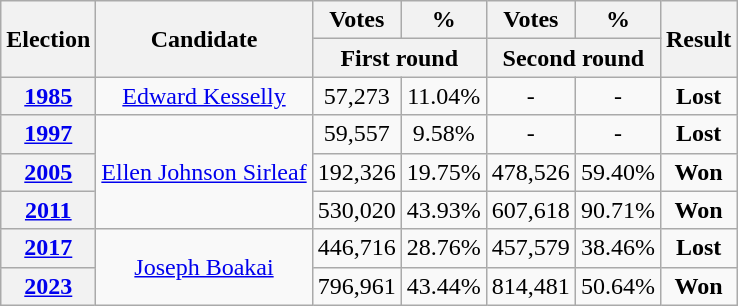<table class=wikitable style=text-align:center>
<tr>
<th rowspan="2">Election</th>
<th rowspan="2">Candidate</th>
<th>Votes</th>
<th>%</th>
<th>Votes</th>
<th>%</th>
<th rowspan="2">Result</th>
</tr>
<tr>
<th colspan="2">First round</th>
<th colspan="2">Second round</th>
</tr>
<tr>
<th><a href='#'>1985</a></th>
<td><a href='#'>Edward Kesselly</a></td>
<td>57,273</td>
<td>11.04%</td>
<td>-</td>
<td>-</td>
<td><strong>Lost</strong> </td>
</tr>
<tr>
<th><a href='#'>1997</a></th>
<td rowspan="3"><a href='#'>Ellen Johnson Sirleaf</a></td>
<td>59,557</td>
<td>9.58%</td>
<td>-</td>
<td>-</td>
<td><strong>Lost</strong> </td>
</tr>
<tr>
<th><a href='#'>2005</a></th>
<td>192,326</td>
<td>19.75%</td>
<td>478,526</td>
<td>59.40%</td>
<td><strong>Won</strong> </td>
</tr>
<tr>
<th><a href='#'>2011</a></th>
<td>530,020</td>
<td>43.93%</td>
<td>607,618</td>
<td>90.71%</td>
<td><strong>Won</strong> </td>
</tr>
<tr>
<th><a href='#'>2017</a></th>
<td rowspan=2><a href='#'>Joseph Boakai</a></td>
<td>446,716</td>
<td>28.76%</td>
<td>457,579</td>
<td>38.46%</td>
<td><strong>Lost</strong> </td>
</tr>
<tr>
<th><a href='#'>2023</a></th>
<td>796,961</td>
<td>43.44%</td>
<td>814,481</td>
<td>50.64%</td>
<td><strong>Won</strong> </td>
</tr>
</table>
